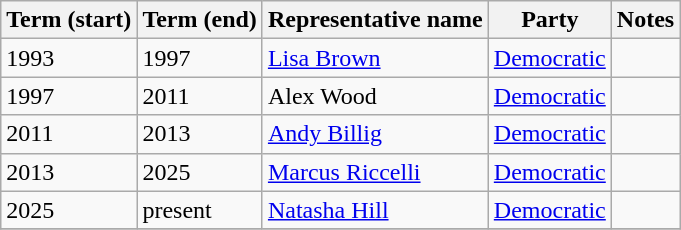<table class="wikitable sortable">
<tr>
<th>Term (start)</th>
<th>Term (end)</th>
<th>Representative name</th>
<th>Party</th>
<th>Notes</th>
</tr>
<tr>
<td>1993</td>
<td>1997</td>
<td><a href='#'>Lisa Brown</a></td>
<td><a href='#'>Democratic</a></td>
<td></td>
</tr>
<tr>
<td>1997</td>
<td>2011</td>
<td>Alex Wood</td>
<td><a href='#'>Democratic</a></td>
<td></td>
</tr>
<tr>
<td>2011</td>
<td>2013</td>
<td><a href='#'>Andy Billig</a></td>
<td><a href='#'>Democratic</a></td>
<td></td>
</tr>
<tr>
<td>2013</td>
<td>2025</td>
<td><a href='#'>Marcus Riccelli</a></td>
<td><a href='#'>Democratic</a></td>
<td></td>
</tr>
<tr>
<td>2025</td>
<td>present</td>
<td><a href='#'>Natasha Hill</a></td>
<td><a href='#'>Democratic</a></td>
<td></td>
</tr>
<tr>
</tr>
</table>
